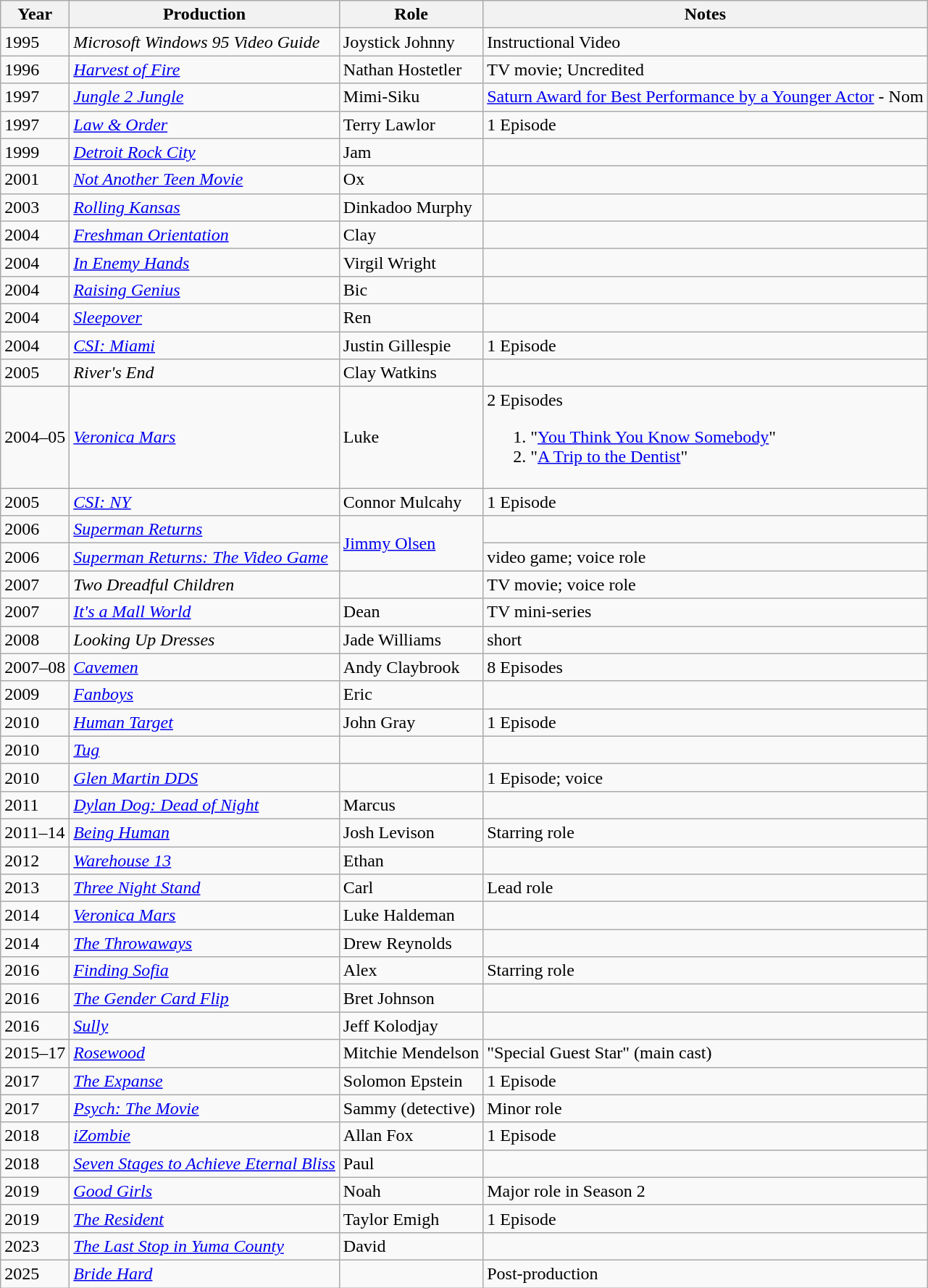<table class="wikitable sortable">
<tr>
<th>Year</th>
<th>Production</th>
<th>Role</th>
<th>Notes</th>
</tr>
<tr>
<td>1995</td>
<td><em>Microsoft Windows 95 Video Guide</em></td>
<td>Joystick Johnny</td>
<td>Instructional Video</td>
</tr>
<tr>
<td>1996</td>
<td><em><a href='#'>Harvest of Fire</a></em></td>
<td>Nathan Hostetler</td>
<td>TV movie; Uncredited</td>
</tr>
<tr>
<td>1997</td>
<td><em><a href='#'>Jungle 2 Jungle</a></em></td>
<td>Mimi-Siku</td>
<td><a href='#'>Saturn Award for Best Performance by a Younger Actor</a> - Nom</td>
</tr>
<tr>
<td>1997</td>
<td><em><a href='#'>Law & Order</a></em></td>
<td>Terry Lawlor</td>
<td>1 Episode</td>
</tr>
<tr>
<td>1999</td>
<td><em><a href='#'>Detroit Rock City</a></em></td>
<td>Jam</td>
<td></td>
</tr>
<tr>
<td>2001</td>
<td><em><a href='#'>Not Another Teen Movie</a></em></td>
<td>Ox</td>
<td></td>
</tr>
<tr>
<td>2003</td>
<td><em><a href='#'>Rolling Kansas</a></em></td>
<td>Dinkadoo Murphy</td>
<td></td>
</tr>
<tr 2004|| "[[Sleepover((film)|>
<td>2004</td>
<td><em><a href='#'>Freshman Orientation</a></em></td>
<td>Clay</td>
<td></td>
</tr>
<tr>
<td>2004</td>
<td><em><a href='#'>In Enemy Hands</a></em></td>
<td>Virgil Wright</td>
<td></td>
</tr>
<tr>
<td>2004</td>
<td><em><a href='#'>Raising Genius</a></em></td>
<td>Bic</td>
<td></td>
</tr>
<tr>
<td>2004</td>
<td><em><a href='#'>Sleepover</a></em></td>
<td>Ren</td>
<td></td>
</tr>
<tr>
<td>2004</td>
<td><em><a href='#'>CSI: Miami</a></em></td>
<td>Justin Gillespie</td>
<td>1 Episode</td>
</tr>
<tr>
<td>2005</td>
<td><em>River's End</em></td>
<td>Clay Watkins</td>
<td></td>
</tr>
<tr>
<td>2004–05</td>
<td><em><a href='#'>Veronica Mars</a></em></td>
<td>Luke</td>
<td>2 Episodes<br><ol><li>"<a href='#'>You Think You Know Somebody</a>"</li><li>"<a href='#'>A Trip to the Dentist</a>"</li></ol></td>
</tr>
<tr>
<td>2005</td>
<td><em><a href='#'>CSI: NY</a></em></td>
<td>Connor Mulcahy</td>
<td>1 Episode</td>
</tr>
<tr>
<td>2006</td>
<td><em><a href='#'>Superman Returns</a></em></td>
<td rowspan="2"><a href='#'>Jimmy Olsen</a></td>
<td></td>
</tr>
<tr>
<td>2006</td>
<td><em><a href='#'>Superman Returns: The Video Game</a></em></td>
<td>video game; voice role</td>
</tr>
<tr>
<td>2007</td>
<td><em>Two Dreadful Children</em></td>
<td></td>
<td>TV movie; voice role</td>
</tr>
<tr>
<td>2007</td>
<td><em><a href='#'>It's a Mall World</a></em></td>
<td>Dean</td>
<td>TV mini-series</td>
</tr>
<tr>
<td>2008</td>
<td><em>Looking Up Dresses</em></td>
<td>Jade Williams</td>
<td>short</td>
</tr>
<tr>
<td>2007–08</td>
<td><em><a href='#'>Cavemen</a></em></td>
<td>Andy Claybrook</td>
<td>8 Episodes</td>
</tr>
<tr>
<td>2009</td>
<td><em><a href='#'>Fanboys</a></em></td>
<td>Eric</td>
<td></td>
</tr>
<tr>
<td>2010</td>
<td><em><a href='#'>Human Target</a></em></td>
<td>John Gray</td>
<td>1 Episode</td>
</tr>
<tr>
<td>2010</td>
<td><em><a href='#'>Tug</a></em></td>
<td></td>
<td></td>
</tr>
<tr>
<td>2010</td>
<td><em><a href='#'>Glen Martin DDS</a></em></td>
<td></td>
<td>1 Episode; voice</td>
</tr>
<tr>
<td>2011</td>
<td><em><a href='#'>Dylan Dog: Dead of Night</a></em></td>
<td>Marcus</td>
<td></td>
</tr>
<tr>
<td>2011–14</td>
<td><em><a href='#'>Being Human</a></em></td>
<td>Josh Levison</td>
<td>Starring role</td>
</tr>
<tr>
<td>2012</td>
<td><em><a href='#'>Warehouse 13</a></em></td>
<td>Ethan</td>
<td></td>
</tr>
<tr>
<td>2013</td>
<td><em><a href='#'>Three Night Stand</a></em></td>
<td>Carl</td>
<td>Lead role</td>
</tr>
<tr>
<td>2014</td>
<td><em><a href='#'>Veronica Mars</a></em></td>
<td>Luke Haldeman</td>
<td></td>
</tr>
<tr>
<td>2014</td>
<td><em><a href='#'>The Throwaways</a></em></td>
<td>Drew Reynolds</td>
<td></td>
</tr>
<tr>
<td>2016</td>
<td><em><a href='#'>Finding Sofia</a></em></td>
<td>Alex</td>
<td>Starring role</td>
</tr>
<tr>
<td>2016</td>
<td><em><a href='#'>The Gender Card Flip</a></em></td>
<td>Bret Johnson</td>
<td></td>
</tr>
<tr>
<td>2016</td>
<td><em><a href='#'>Sully</a></em></td>
<td>Jeff Kolodjay</td>
<td></td>
</tr>
<tr>
<td>2015–17</td>
<td><em><a href='#'>Rosewood</a></em></td>
<td>Mitchie Mendelson</td>
<td>"Special Guest Star" (main cast)</td>
</tr>
<tr>
<td>2017</td>
<td><em><a href='#'>The Expanse</a></em></td>
<td>Solomon Epstein</td>
<td>1 Episode</td>
</tr>
<tr>
<td>2017</td>
<td><em><a href='#'>Psych: The Movie</a></em></td>
<td>Sammy (detective)</td>
<td>Minor role</td>
</tr>
<tr>
<td>2018</td>
<td><em><a href='#'>iZombie</a></em></td>
<td>Allan Fox</td>
<td>1 Episode</td>
</tr>
<tr>
<td>2018</td>
<td><em><a href='#'>Seven Stages to Achieve Eternal Bliss</a></em></td>
<td>Paul</td>
<td></td>
</tr>
<tr>
<td>2019</td>
<td><em><a href='#'>Good Girls</a></em></td>
<td>Noah</td>
<td>Major role in Season 2</td>
</tr>
<tr>
<td>2019</td>
<td><em><a href='#'>The Resident</a></em></td>
<td>Taylor Emigh</td>
<td>1 Episode</td>
</tr>
<tr>
<td>2023</td>
<td><em><a href='#'>The Last Stop in Yuma County</a></em></td>
<td>David</td>
<td></td>
</tr>
<tr>
<td>2025</td>
<td><em><a href='#'>Bride Hard</a></em></td>
<td></td>
<td>Post-production</td>
</tr>
</table>
